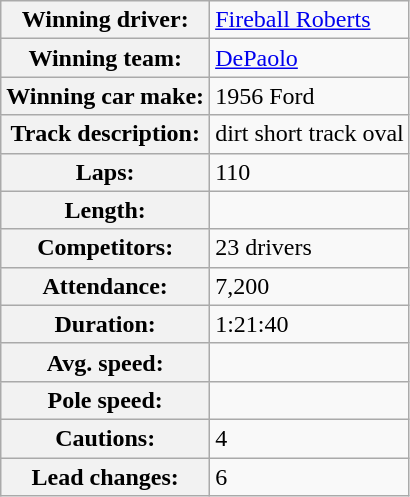<table class="wikitable" style=text-align:left>
<tr>
<th>Winning driver:</th>
<td><a href='#'>Fireball Roberts</a></td>
</tr>
<tr>
<th>Winning team:</th>
<td><a href='#'>DePaolo</a></td>
</tr>
<tr>
<th>Winning car make:</th>
<td>1956 Ford</td>
</tr>
<tr>
<th>Track description:</th>
<td> dirt short track oval</td>
</tr>
<tr>
<th>Laps:</th>
<td>110</td>
</tr>
<tr>
<th>Length:</th>
<td></td>
</tr>
<tr>
<th>Competitors:</th>
<td>23 drivers</td>
</tr>
<tr>
<th>Attendance:</th>
<td>7,200</td>
</tr>
<tr>
<th>Duration:</th>
<td>1:21:40</td>
</tr>
<tr>
<th>Avg. speed:</th>
<td></td>
</tr>
<tr>
<th>Pole speed:</th>
<td></td>
</tr>
<tr>
<th>Cautions:</th>
<td>4</td>
</tr>
<tr>
<th>Lead changes:</th>
<td>6</td>
</tr>
</table>
